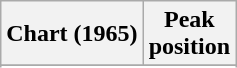<table class="wikitable sortable plainrowheaders" style="text-align:center">
<tr>
<th scope="col">Chart (1965)</th>
<th scope="col">Peak<br>position</th>
</tr>
<tr>
</tr>
<tr>
</tr>
</table>
